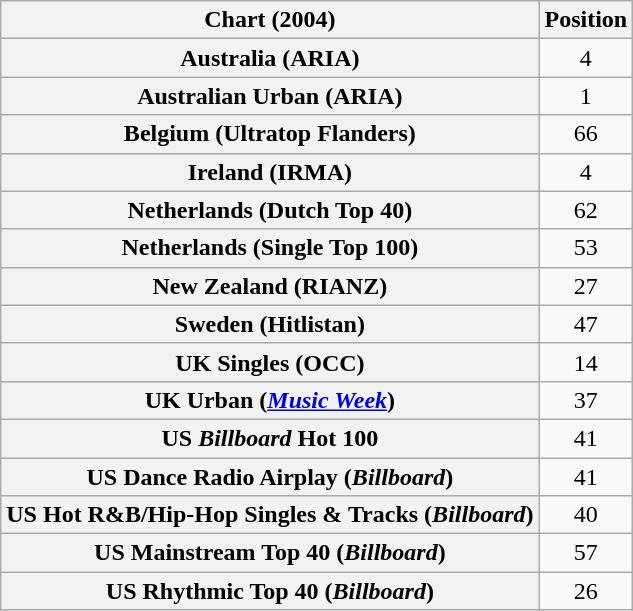<table class="wikitable sortable plainrowheaders" style="text-align:center">
<tr>
<th scope="col">Chart (2004)</th>
<th scope="col">Position</th>
</tr>
<tr>
<th scope="row">Australia (ARIA)</th>
<td>4</td>
</tr>
<tr>
<th scope="row">Australian Urban (ARIA)</th>
<td>1</td>
</tr>
<tr>
<th scope="row">Belgium (Ultratop Flanders)</th>
<td>66</td>
</tr>
<tr>
<th scope="row">Ireland (IRMA)</th>
<td>4</td>
</tr>
<tr>
<th scope="row">Netherlands (Dutch Top 40)</th>
<td>62</td>
</tr>
<tr>
<th scope="row">Netherlands (Single Top 100)</th>
<td>53</td>
</tr>
<tr>
<th scope="row">New Zealand (RIANZ)</th>
<td>27</td>
</tr>
<tr>
<th scope="row">Sweden (Hitlistan)</th>
<td>47</td>
</tr>
<tr>
<th scope="row">UK Singles (OCC)</th>
<td>14</td>
</tr>
<tr>
<th scope="row">UK Urban (<em><a href='#'>Music Week</a></em>)</th>
<td>37</td>
</tr>
<tr>
<th scope="row">US <em>Billboard</em> Hot 100</th>
<td>41</td>
</tr>
<tr>
<th scope="row">US Dance Radio Airplay (<em>Billboard</em>)</th>
<td>41</td>
</tr>
<tr>
<th scope="row">US Hot R&B/Hip-Hop Singles & Tracks (<em>Billboard</em>)</th>
<td>40</td>
</tr>
<tr>
<th scope="row">US Mainstream Top 40 (<em>Billboard</em>)</th>
<td>57</td>
</tr>
<tr>
<th scope="row">US Rhythmic Top 40 (<em>Billboard</em>)</th>
<td>26</td>
</tr>
</table>
